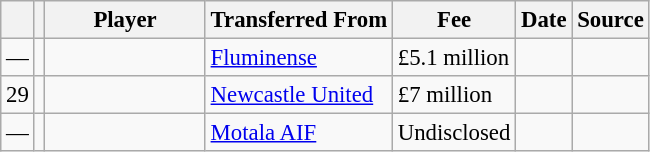<table class="wikitable plainrowheaders sortable" style="font-size:95%">
<tr>
<th></th>
<th></th>
<th scope=col width=100>Player</th>
<th>Transferred From</th>
<th scope=col width=55>Fee</th>
<th>Date</th>
<th>Source</th>
</tr>
<tr>
<td align=center>—</td>
<td align=center></td>
<td></td>
<td> <a href='#'>Fluminense</a></td>
<td>£5.1 million</td>
<td></td>
<td></td>
</tr>
<tr>
<td align=center>29</td>
<td align=center></td>
<td></td>
<td> <a href='#'>Newcastle United</a></td>
<td>£7 million</td>
<td></td>
<td></td>
</tr>
<tr>
<td align=center>—</td>
<td align=center></td>
<td></td>
<td> <a href='#'>Motala AIF</a></td>
<td>Undisclosed</td>
<td></td>
<td></td>
</tr>
</table>
